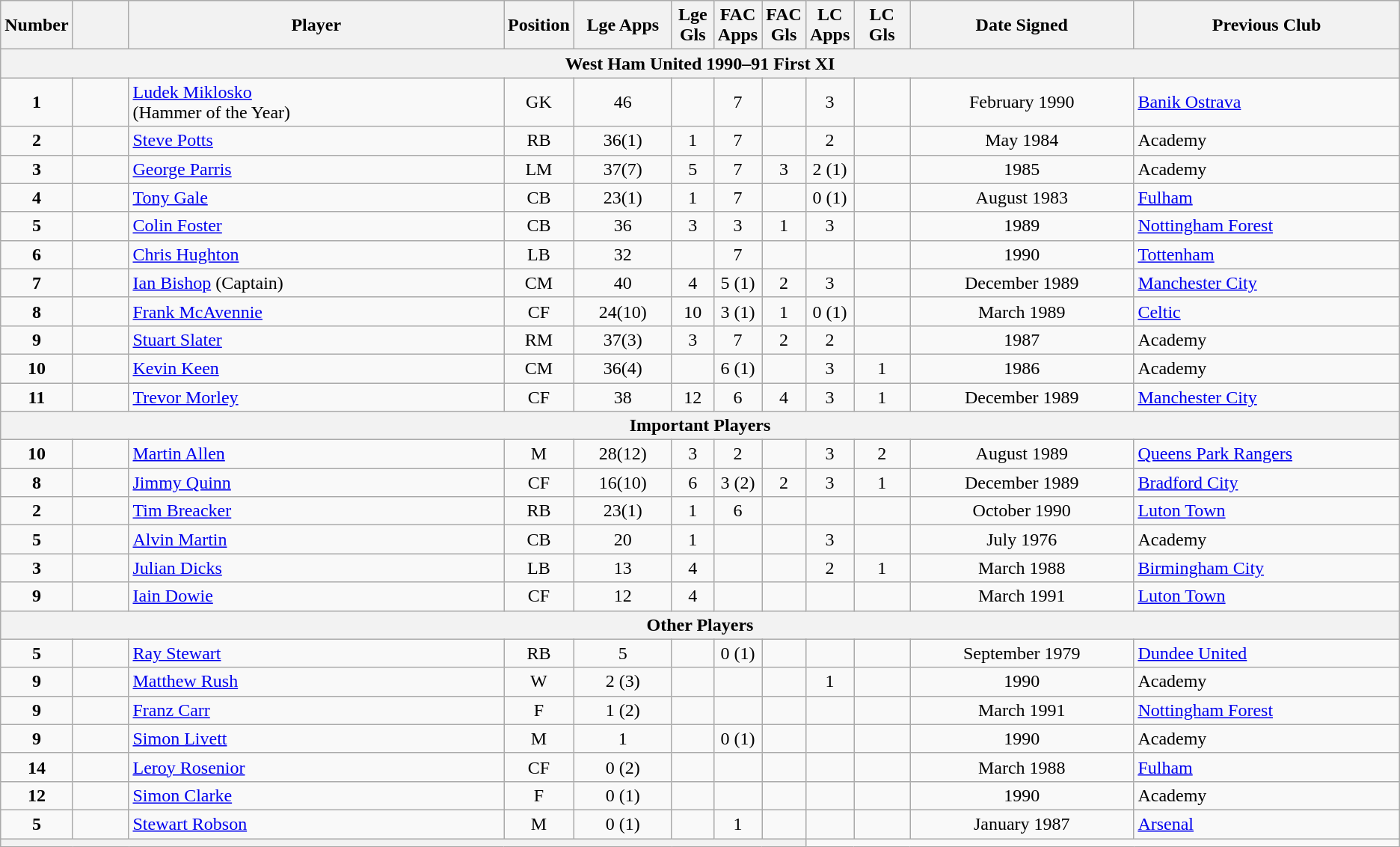<table class="wikitable">
<tr>
<th width=5%>Number</th>
<th width=4%></th>
<th !width=8%>Player</th>
<th width=4%>Position</th>
<th width=7%>Lge Apps</th>
<th width=3%>Lge Gls</th>
<th width=3%>FAC Apps</th>
<th width=3%>FAC Gls</th>
<th width=3%>LC Apps</th>
<th width=4%>LC Gls</th>
<th width=16%>Date Signed</th>
<th width=19%>Previous Club</th>
</tr>
<tr>
<th colspan=12 bgcolor=#6fd6f5>West Ham United 1990–91 First XI</th>
</tr>
<tr>
<td align=center><strong>1</strong></td>
<td align=center></td>
<td><a href='#'>Ludek Miklosko</a> <br> (Hammer of the Year)</td>
<td align=center>GK</td>
<td align=center>46</td>
<td align=center></td>
<td align=center>7</td>
<td align=center></td>
<td align=center>3</td>
<td align=center></td>
<td align=center>February 1990</td>
<td><a href='#'>Banik Ostrava</a></td>
</tr>
<tr>
<td align=center><strong>2</strong></td>
<td align=center></td>
<td><a href='#'>Steve Potts</a></td>
<td align=center>RB</td>
<td align=center>36(1)</td>
<td align=center>1</td>
<td align=center>7</td>
<td align=center></td>
<td align=center>2</td>
<td align=center></td>
<td align=center>May 1984</td>
<td>Academy</td>
</tr>
<tr>
<td align=center><strong>3</strong></td>
<td align=center></td>
<td><a href='#'>George Parris</a></td>
<td align=center>LM</td>
<td align=center>37(7)</td>
<td align=center>5</td>
<td align=center>7</td>
<td align=center>3</td>
<td align=center>2 (1)</td>
<td align=center></td>
<td align=center>1985</td>
<td>Academy</td>
</tr>
<tr>
<td align=center><strong>4</strong></td>
<td align=center></td>
<td><a href='#'>Tony Gale</a></td>
<td align=center>CB</td>
<td align=center>23(1)</td>
<td align=center>1</td>
<td align=center>7</td>
<td align=center></td>
<td align=center>0 (1)</td>
<td align=center></td>
<td align=center>August 1983</td>
<td><a href='#'>Fulham</a></td>
</tr>
<tr>
<td align=center><strong>5</strong></td>
<td align=center></td>
<td><a href='#'>Colin Foster</a></td>
<td align=center>CB</td>
<td align=center>36</td>
<td align=center>3</td>
<td align=center>3</td>
<td align=center>1</td>
<td align=center>3</td>
<td align=center></td>
<td align=center>1989</td>
<td><a href='#'>Nottingham Forest</a></td>
</tr>
<tr>
<td align=center><strong>6</strong></td>
<td align=center></td>
<td><a href='#'>Chris Hughton</a></td>
<td align=center>LB</td>
<td align=center>32</td>
<td align=center></td>
<td align=center>7</td>
<td align=center></td>
<td align=center></td>
<td align=center></td>
<td align=center>1990</td>
<td><a href='#'>Tottenham</a></td>
</tr>
<tr>
<td align=center><strong>7</strong></td>
<td align=center></td>
<td><a href='#'>Ian Bishop</a> (Captain)</td>
<td align=center>CM</td>
<td align=center>40</td>
<td align=center>4</td>
<td align=center>5 (1)</td>
<td align=center>2</td>
<td align=center>3</td>
<td align=center></td>
<td align=center>December 1989</td>
<td><a href='#'>Manchester City</a></td>
</tr>
<tr>
<td align=center><strong>8</strong></td>
<td align=center></td>
<td><a href='#'>Frank McAvennie</a></td>
<td align=center>CF</td>
<td align=center>24(10)</td>
<td align=center>10</td>
<td align=center>3 (1)</td>
<td align=center>1</td>
<td align=center>0 (1)</td>
<td align=center></td>
<td align=center>March 1989</td>
<td><a href='#'>Celtic</a></td>
</tr>
<tr>
<td align=center><strong>9</strong></td>
<td align=center></td>
<td><a href='#'>Stuart Slater</a></td>
<td align=center>RM</td>
<td align=center>37(3)</td>
<td align=center>3</td>
<td align=center>7</td>
<td align=center>2</td>
<td align=center>2</td>
<td align=center></td>
<td align=center>1987</td>
<td>Academy</td>
</tr>
<tr>
<td align=center><strong>10</strong></td>
<td align=center></td>
<td><a href='#'>Kevin Keen</a></td>
<td align=center>CM</td>
<td align=center>36(4)</td>
<td align=center></td>
<td align=center>6 (1)</td>
<td align=center></td>
<td align=center>3</td>
<td align=center>1</td>
<td align=center>1986</td>
<td>Academy</td>
</tr>
<tr>
<td align=center><strong>11</strong></td>
<td align=center></td>
<td><a href='#'>Trevor Morley</a></td>
<td align=center>CF</td>
<td align=center>38</td>
<td align=center>12</td>
<td align=center>6</td>
<td align=center>4</td>
<td align=center>3</td>
<td align=center>1</td>
<td align=center>December 1989</td>
<td><a href='#'>Manchester City</a></td>
</tr>
<tr>
<th colspan=12 bgcolor=#6fd6f5>Important Players</th>
</tr>
<tr>
<td align=center><strong>10</strong></td>
<td align=center></td>
<td><a href='#'>Martin Allen</a></td>
<td align=center>M</td>
<td align=center>28(12)</td>
<td align=center>3</td>
<td align=center>2</td>
<td align=center></td>
<td align=center>3</td>
<td align=center>2</td>
<td align=center>August 1989</td>
<td><a href='#'>Queens Park Rangers</a></td>
</tr>
<tr>
<td align=center><strong>8</strong></td>
<td align=center></td>
<td><a href='#'>Jimmy Quinn</a></td>
<td align=center>CF</td>
<td align=center>16(10)</td>
<td align=center>6</td>
<td align=center>3 (2)</td>
<td align=center>2</td>
<td align=center>3</td>
<td align=center>1</td>
<td align=center>December 1989</td>
<td><a href='#'>Bradford City</a></td>
</tr>
<tr>
<td align=center><strong>2</strong></td>
<td align=center></td>
<td><a href='#'>Tim Breacker</a></td>
<td align=center>RB</td>
<td align=center>23(1)</td>
<td align=center>1</td>
<td align=center>6</td>
<td align=center></td>
<td align=center></td>
<td align=center></td>
<td align=center>October 1990</td>
<td><a href='#'>Luton Town</a></td>
</tr>
<tr>
<td align=center><strong>5</strong></td>
<td align=center></td>
<td><a href='#'>Alvin Martin</a></td>
<td align=center>CB</td>
<td align=center>20</td>
<td align=center>1</td>
<td align=center></td>
<td align=center></td>
<td align=center>3</td>
<td align=center></td>
<td align=center>July 1976</td>
<td>Academy</td>
</tr>
<tr>
<td align=center><strong>3</strong></td>
<td align=center></td>
<td><a href='#'>Julian Dicks</a></td>
<td align=center>LB</td>
<td align=center>13</td>
<td align=center>4</td>
<td align=center></td>
<td align=center></td>
<td align=center>2</td>
<td align=center>1</td>
<td align=center>March 1988</td>
<td><a href='#'>Birmingham City</a></td>
</tr>
<tr>
<td align=center><strong>9</strong></td>
<td align=center></td>
<td><a href='#'>Iain Dowie</a></td>
<td align=center>CF</td>
<td align=center>12</td>
<td align=center>4</td>
<td align=center></td>
<td align=center></td>
<td align=center></td>
<td align=center></td>
<td align=center>March 1991</td>
<td><a href='#'>Luton Town</a></td>
</tr>
<tr>
<th colspan=12 bgcolor=#6fd6f5>Other Players</th>
</tr>
<tr>
<td align=center><strong>5</strong></td>
<td align=center></td>
<td><a href='#'>Ray Stewart</a></td>
<td align=center>RB</td>
<td align=center>5</td>
<td align=center></td>
<td align=center>0 (1)</td>
<td align=center></td>
<td align=center></td>
<td align=center></td>
<td align=center>September 1979</td>
<td><a href='#'>Dundee United</a></td>
</tr>
<tr>
<td align=center><strong>9</strong></td>
<td align=center></td>
<td><a href='#'>Matthew Rush</a></td>
<td align=center>W</td>
<td align=center>2 (3)</td>
<td align=center></td>
<td align=center></td>
<td align=center></td>
<td align=center>1</td>
<td align=center></td>
<td align=center>1990</td>
<td>Academy</td>
</tr>
<tr>
<td align=center><strong>9</strong></td>
<td align=center></td>
<td><a href='#'>Franz Carr</a></td>
<td align=center>F</td>
<td align=center>1 (2)</td>
<td align=center></td>
<td align=center></td>
<td align=center></td>
<td align=center></td>
<td align=center></td>
<td align=center>March 1991</td>
<td><a href='#'>Nottingham Forest</a></td>
</tr>
<tr>
<td align=center><strong>9</strong></td>
<td align=center></td>
<td><a href='#'>Simon Livett</a></td>
<td align=center>M</td>
<td align=center>1</td>
<td align=center></td>
<td align=center>0 (1)</td>
<td align=center></td>
<td align=center></td>
<td align=center></td>
<td align=center>1990</td>
<td>Academy</td>
</tr>
<tr>
<td align=center><strong>14</strong></td>
<td align=center></td>
<td><a href='#'>Leroy Rosenior</a></td>
<td align=center>CF</td>
<td align=center>0 (2)</td>
<td align=center></td>
<td align=center></td>
<td align=center></td>
<td align=center></td>
<td align=center></td>
<td align=center>March 1988</td>
<td><a href='#'>Fulham</a></td>
</tr>
<tr>
<td align=center><strong>12</strong></td>
<td align=center></td>
<td><a href='#'>Simon Clarke</a></td>
<td align=center>F</td>
<td align=center>0 (1)</td>
<td align=center></td>
<td align=center></td>
<td align=center></td>
<td align=center></td>
<td align=center></td>
<td align=center>1990</td>
<td>Academy</td>
</tr>
<tr>
<td align=center><strong>5</strong></td>
<td align=center></td>
<td><a href='#'>Stewart Robson</a></td>
<td align=center>M</td>
<td align=center>0 (1)</td>
<td align=center></td>
<td align=center>1</td>
<td align=center></td>
<td align=center></td>
<td align=center></td>
<td align=center>January 1987</td>
<td><a href='#'>Arsenal</a></td>
</tr>
<tr>
<th colspan=8 bgcolor=#6fd6f5></th>
</tr>
</table>
